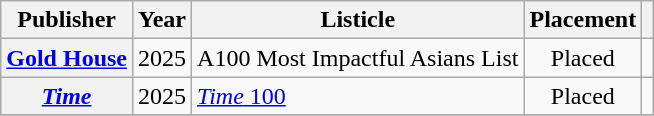<table class="wikitable plainrowheaders sortable" style="text-align:center">
<tr>
<th scope="col">Publisher</th>
<th scope="col">Year</th>
<th scope="col">Listicle</th>
<th scope="col">Placement</th>
<th scope="col" class="unsortable"></th>
</tr>
<tr>
<th scope="row"><a href='#'>Gold House</a></th>
<td>2025</td>
<td style="text-align:left">A100 Most Impactful Asians List</td>
<td style="text-align:center">Placed</td>
<td></td>
</tr>
<tr>
<th scope="row"><em><a href='#'>Time</a></em></th>
<td>2025</td>
<td style="text-align:left"><a href='#'><em>Time</em> 100</a></td>
<td style="text-align:center">Placed</td>
<td></td>
</tr>
<tr>
</tr>
</table>
